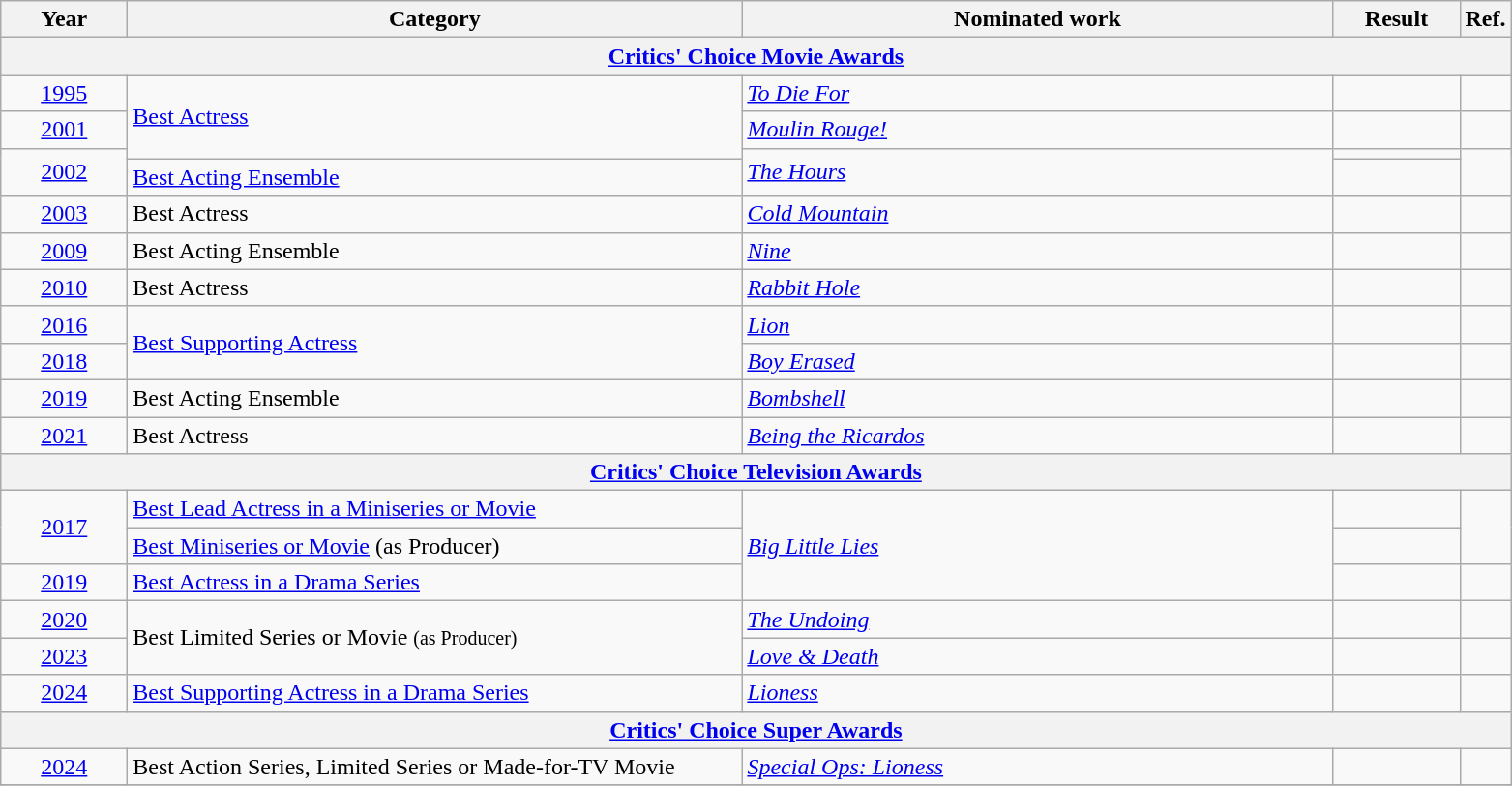<table class=wikitable>
<tr>
<th scope="col" style="width:5em;">Year</th>
<th scope="col" style="width:26em;">Category</th>
<th scope="col" style="width:25em;">Nominated work</th>
<th scope="col" style="width:5em;">Result</th>
<th>Ref.</th>
</tr>
<tr>
<th colspan=5><a href='#'>Critics' Choice Movie Awards</a></th>
</tr>
<tr>
<td style="text-align:center;"><a href='#'>1995</a></td>
<td rowspan="3"><a href='#'>Best Actress</a></td>
<td><em><a href='#'>To Die For</a></em></td>
<td></td>
<td style="text-align:center;"></td>
</tr>
<tr>
<td style="text-align:center;"><a href='#'>2001</a></td>
<td><em><a href='#'>Moulin Rouge!</a></em></td>
<td></td>
<td style="text-align:center;"></td>
</tr>
<tr>
<td style="text-align:center;", rowspan="2"><a href='#'>2002</a></td>
<td rowspan="2"><em><a href='#'>The Hours</a></em></td>
<td></td>
<td style="text-align:center;", rowspan=2></td>
</tr>
<tr>
<td><a href='#'>Best Acting Ensemble</a></td>
<td></td>
</tr>
<tr>
<td style="text-align:center;"><a href='#'>2003</a></td>
<td>Best Actress</td>
<td><em><a href='#'>Cold Mountain</a></em></td>
<td></td>
<td style="text-align:center;"></td>
</tr>
<tr>
<td style="text-align:center;"><a href='#'>2009</a></td>
<td>Best Acting Ensemble</td>
<td><em><a href='#'>Nine</a></em></td>
<td></td>
<td style="text-align:center;"></td>
</tr>
<tr>
<td style="text-align:center;"><a href='#'>2010</a></td>
<td>Best Actress</td>
<td><em><a href='#'>Rabbit Hole</a></em></td>
<td></td>
<td style="text-align:center;"></td>
</tr>
<tr>
<td style="text-align:center;"><a href='#'>2016</a></td>
<td rowspan="2"><a href='#'>Best Supporting Actress</a></td>
<td><em><a href='#'>Lion</a></em></td>
<td></td>
<td style="text-align:center;"></td>
</tr>
<tr>
<td style="text-align:center;"><a href='#'>2018</a></td>
<td><em><a href='#'>Boy Erased</a></em></td>
<td></td>
<td style="text-align:center;"></td>
</tr>
<tr>
<td style="text-align:center;"><a href='#'>2019</a></td>
<td>Best Acting Ensemble</td>
<td><em><a href='#'>Bombshell</a></em></td>
<td></td>
<td style="text-align:center;"></td>
</tr>
<tr>
<td style="text-align:center;"><a href='#'>2021</a></td>
<td>Best Actress</td>
<td><em><a href='#'>Being the Ricardos</a></em></td>
<td></td>
<td style="text-align:center;"></td>
</tr>
<tr>
<th colspan=5><a href='#'>Critics' Choice Television Awards</a></th>
</tr>
<tr>
<td style="text-align:center;", rowspan="2"><a href='#'>2017</a></td>
<td><a href='#'>Best Lead Actress in a Miniseries or Movie</a></td>
<td rowspan="3"><em><a href='#'>Big Little Lies</a></em></td>
<td></td>
<td style="text-align:center;", rowspan="2"></td>
</tr>
<tr>
<td><a href='#'>Best Miniseries or Movie</a> (as Producer)</td>
<td></td>
</tr>
<tr>
<td style="text-align:center;"><a href='#'>2019</a></td>
<td><a href='#'>Best Actress in a Drama Series</a></td>
<td></td>
<td style="text-align:center;"></td>
</tr>
<tr>
<td style="text-align:center;"><a href='#'>2020</a></td>
<td rowspan="2">Best Limited Series or Movie <small> (as Producer) </small></td>
<td><em><a href='#'>The Undoing</a></em></td>
<td></td>
<td style="text-align:center;"></td>
</tr>
<tr>
<td style="text-align:center;"><a href='#'>2023</a></td>
<td><em><a href='#'>Love & Death</a></em></td>
<td></td>
<td style="text-align:center;"></td>
</tr>
<tr>
<td style="text-align:center"><a href='#'>2024</a></td>
<td><a href='#'>Best Supporting Actress in a Drama Series</a></td>
<td><em><a href='#'>Lioness</a></em></td>
<td></td>
<td style="text-align:center"></td>
</tr>
<tr>
<th colspan=5><a href='#'>Critics' Choice Super Awards</a></th>
</tr>
<tr>
<td style="text-align:center;"><a href='#'>2024</a></td>
<td>Best Action Series, Limited Series or Made-for-TV Movie</td>
<td><em><a href='#'>Special Ops: Lioness</a></em></td>
<td></td>
<td style="text-align:center;"></td>
</tr>
<tr>
</tr>
</table>
